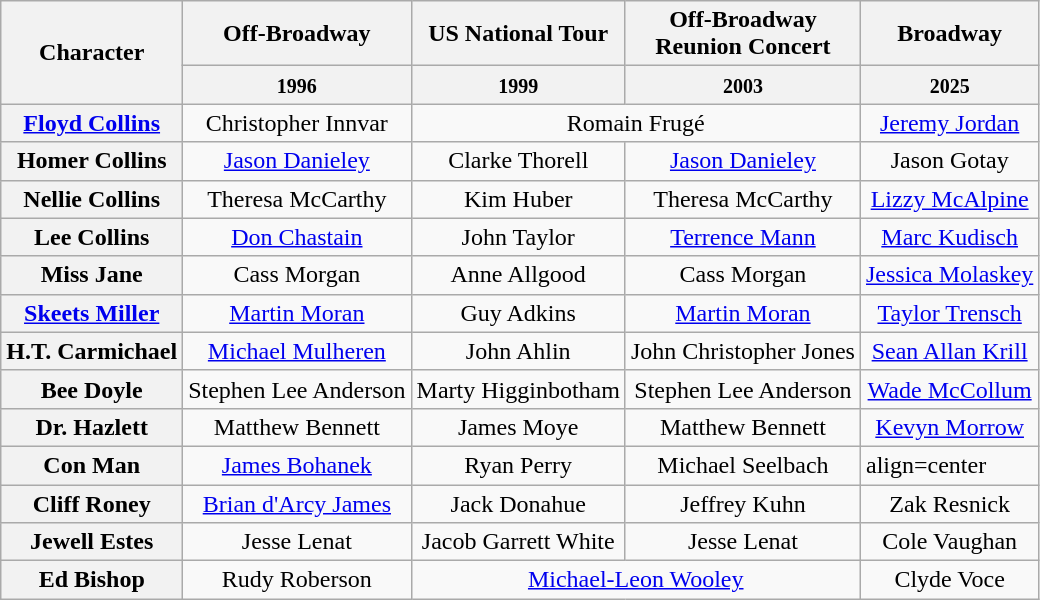<table class="wikitable plainrowheaders">
<tr>
<th scope="colgroup" rowspan="2">Character</th>
<th scope="col">Off-Broadway </th>
<th scope="col">US National Tour </th>
<th scope="col">Off-Broadway <br>Reunion Concert </th>
<th scope="col">Broadway</th>
</tr>
<tr>
<th scope="col"><small>1996</small></th>
<th scope="col"><small>1999</small></th>
<th scope="col"><small>2003</small></th>
<th scope="col"><small>2025</small></th>
</tr>
<tr>
<th><a href='#'>Floyd Collins</a></th>
<td colspan="1" align="center">Christopher Innvar</td>
<td colspan="2" align="center">Romain Frugé</td>
<td colspan="1" align="center"><a href='#'>Jeremy Jordan</a></td>
</tr>
<tr>
<th>Homer Collins</th>
<td colspan="1" align="center"><a href='#'>Jason Danieley</a></td>
<td colspan="1" align="center">Clarke Thorell</td>
<td colspan="1" align="center"><a href='#'>Jason Danieley</a></td>
<td colspan="1" align="center">Jason Gotay</td>
</tr>
<tr>
<th>Nellie Collins</th>
<td colspan="1" align="center">Theresa McCarthy</td>
<td colspan="1" align="center">Kim Huber</td>
<td colspan="1" align="center">Theresa McCarthy</td>
<td colspan="1" align="center"><a href='#'>Lizzy McAlpine</a></td>
</tr>
<tr>
<th>Lee Collins</th>
<td colspan="1" align="center"><a href='#'>Don Chastain</a></td>
<td colspan="1" align="center">John Taylor</td>
<td colspan="1" align="center"><a href='#'>Terrence Mann</a></td>
<td colspan="1" align="center"><a href='#'>Marc Kudisch</a></td>
</tr>
<tr>
<th>Miss Jane</th>
<td colspan="1" align="center">Cass Morgan</td>
<td colspan="1" align="center">Anne Allgood</td>
<td colspan="1" align="center">Cass Morgan</td>
<td colspan="1" align="center"><a href='#'>Jessica Molaskey</a></td>
</tr>
<tr>
<th><a href='#'>Skeets Miller</a></th>
<td colspan="1" align="center"><a href='#'>Martin Moran</a></td>
<td colspan="1" align="center">Guy Adkins</td>
<td colspan="1" align="center"><a href='#'>Martin Moran</a></td>
<td colspan="1" align="center"><a href='#'>Taylor Trensch</a></td>
</tr>
<tr>
<th>H.T. Carmichael</th>
<td align=center><a href='#'>Michael Mulheren</a></td>
<td align=center>John Ahlin</td>
<td align=center>John Christopher Jones</td>
<td colspan="1" align="center"><a href='#'>Sean Allan Krill</a></td>
</tr>
<tr>
<th>Bee Doyle</th>
<td colspan="1" align="center">Stephen Lee Anderson</td>
<td colspan="1" align="center">Marty Higginbotham</td>
<td colspan="1" align="center">Stephen Lee Anderson</td>
<td colspan="1" align="center"><a href='#'>Wade McCollum</a></td>
</tr>
<tr>
<th>Dr. Hazlett</th>
<td colspan="1" align="center">Matthew Bennett</td>
<td colspan="1" align="center">James Moye</td>
<td colspan="1" align="center">Matthew Bennett</td>
<td align=center><a href='#'>Kevyn Morrow</a></td>
</tr>
<tr>
<th>Con Man</th>
<td colspan="1" align="center"><a href='#'>James Bohanek</a></td>
<td colspan="1" align="center">Ryan Perry</td>
<td colspan="1" align="center">Michael Seelbach</td>
<td>align=center </td>
</tr>
<tr>
<th>Cliff Roney</th>
<td colspan="1" align="center"><a href='#'>Brian d'Arcy James</a></td>
<td colspan="1" align="center">Jack Donahue</td>
<td colspan="1" align="center">Jeffrey Kuhn</td>
<td align=center>Zak Resnick</td>
</tr>
<tr>
<th>Jewell Estes</th>
<td colspan="1" align="center">Jesse Lenat</td>
<td colspan="1" align="center">Jacob Garrett White</td>
<td colspan="1" align="center">Jesse Lenat</td>
<td colspan="1" align="center">Cole Vaughan</td>
</tr>
<tr>
<th>Ed Bishop</th>
<td colspan="1" align="center">Rudy Roberson</td>
<td colspan="2" align="center"><a href='#'>Michael-Leon Wooley</a></td>
<td colspan="1" align="center">Clyde Voce</td>
</tr>
</table>
